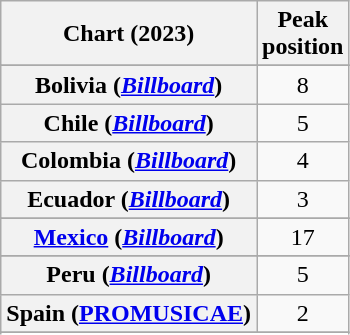<table class="wikitable sortable plainrowheaders" style="text-align:center">
<tr>
<th scope="col">Chart (2023)</th>
<th scope="col">Peak<br>position</th>
</tr>
<tr>
</tr>
<tr>
<th scope="row">Bolivia (<em><a href='#'>Billboard</a></em>)</th>
<td>8</td>
</tr>
<tr>
<th scope="row">Chile (<em><a href='#'>Billboard</a></em>)</th>
<td>5</td>
</tr>
<tr>
<th scope="row">Colombia (<em><a href='#'>Billboard</a></em>)</th>
<td>4</td>
</tr>
<tr>
<th scope="row">Ecuador (<em><a href='#'>Billboard</a></em>)</th>
<td>3</td>
</tr>
<tr>
</tr>
<tr>
<th scope="row"><a href='#'>Mexico</a> (<em><a href='#'>Billboard</a></em>)</th>
<td>17</td>
</tr>
<tr>
</tr>
<tr>
<th scope="row">Peru (<em><a href='#'>Billboard</a></em>)</th>
<td>5</td>
</tr>
<tr>
<th scope="row">Spain (<a href='#'>PROMUSICAE</a>)</th>
<td>2</td>
</tr>
<tr>
</tr>
<tr>
</tr>
<tr>
</tr>
<tr>
</tr>
</table>
